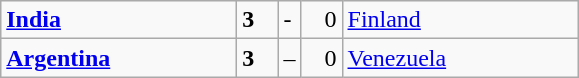<table class="wikitable">
<tr>
<td width=150> <strong><a href='#'>India</a></strong></td>
<td style="width:20px; text-align:left;"><strong>3</strong></td>
<td>-</td>
<td style="width:20px; text-align:right;">0</td>
<td width=150> <a href='#'>Finland</a></td>
</tr>
<tr>
<td> <strong><a href='#'>Argentina</a></strong></td>
<td style="text-align:left;"><strong>3</strong></td>
<td>–</td>
<td style="text-align:right;">0</td>
<td> <a href='#'>Venezuela</a></td>
</tr>
</table>
